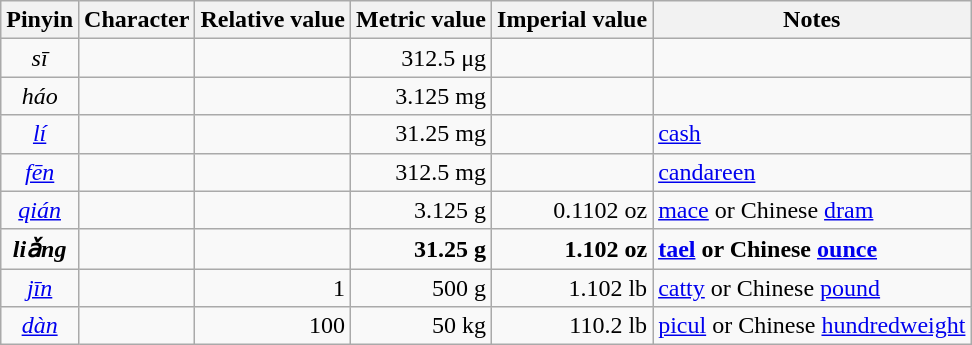<table class="wikitable">
<tr>
<th>Pinyin</th>
<th>Character</th>
<th>Relative value</th>
<th>Metric value</th>
<th>Imperial value</th>
<th>Notes</th>
</tr>
<tr>
<td align=center><em>sī</em></td>
<td align=right></td>
<td align=right></td>
<td align=right>312.5 μg</td>
<td align=right></td>
<td align=left></td>
</tr>
<tr>
<td align=center><em>háo</em></td>
<td align=right></td>
<td align=right></td>
<td align=right>3.125 mg</td>
<td align=right></td>
<td align=left></td>
</tr>
<tr>
<td align=center><em><a href='#'>lí</a></em></td>
<td align=right></td>
<td align=right></td>
<td align=right>31.25 mg</td>
<td align=right></td>
<td align=left><a href='#'>cash</a></td>
</tr>
<tr>
<td align=center><em><a href='#'>fēn</a></em></td>
<td align=right></td>
<td align=right></td>
<td align=right>312.5 mg</td>
<td align=right></td>
<td align=left><a href='#'>candareen</a></td>
</tr>
<tr>
<td align=center><em><a href='#'>qián</a></em></td>
<td align=right></td>
<td align=right></td>
<td align=right>3.125 g</td>
<td align=right>0.1102 oz</td>
<td align=left><a href='#'>mace</a> or Chinese <a href='#'>dram</a></td>
</tr>
<tr>
<td align=center><strong><em>liǎng</em></strong></td>
<td align=right><strong></strong></td>
<td align=right><strong></strong></td>
<td align=right><strong>31.25 g</strong></td>
<td align=right><strong>1.102 oz</strong></td>
<td align=left><strong><a href='#'>tael</a> or Chinese <a href='#'>ounce</a></strong></td>
</tr>
<tr>
<td align=center><em><a href='#'>jīn</a></em></td>
<td align=right></td>
<td align=right>1</td>
<td align=right>500 g</td>
<td align=right>1.102 lb</td>
<td align=left><a href='#'>catty</a> or Chinese <a href='#'>pound</a></td>
</tr>
<tr>
<td align=center><em><a href='#'>dàn</a></em></td>
<td align=right></td>
<td align=right>100</td>
<td align=right>50 kg</td>
<td align=right>110.2 lb</td>
<td align=left><a href='#'>picul</a> or Chinese <a href='#'>hundredweight</a></td>
</tr>
</table>
